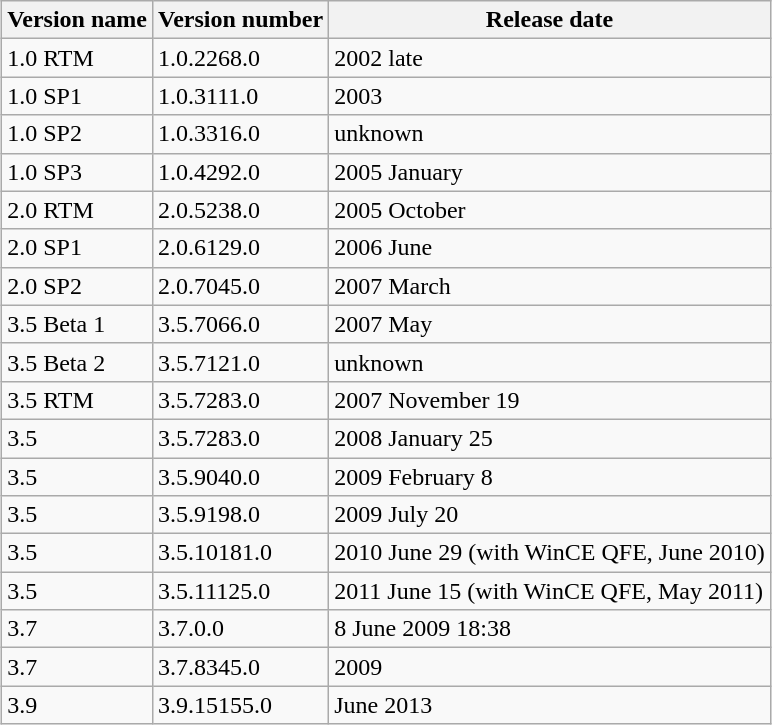<table class="wikitable" style="margin:auto;">
<tr>
<th>Version name</th>
<th>Version number</th>
<th>Release date</th>
</tr>
<tr>
<td>1.0 RTM</td>
<td>1.0.2268.0</td>
<td>2002 late</td>
</tr>
<tr>
<td>1.0 SP1</td>
<td>1.0.3111.0</td>
<td>2003</td>
</tr>
<tr>
<td>1.0 SP2</td>
<td>1.0.3316.0</td>
<td>unknown</td>
</tr>
<tr>
<td>1.0 SP3</td>
<td>1.0.4292.0</td>
<td>2005 January</td>
</tr>
<tr>
<td>2.0 RTM</td>
<td>2.0.5238.0</td>
<td>2005 October</td>
</tr>
<tr>
<td>2.0 SP1</td>
<td>2.0.6129.0</td>
<td>2006 June</td>
</tr>
<tr>
<td>2.0 SP2</td>
<td>2.0.7045.0</td>
<td>2007 March</td>
</tr>
<tr>
<td>3.5 Beta 1</td>
<td>3.5.7066.0</td>
<td>2007 May</td>
</tr>
<tr>
<td>3.5 Beta 2</td>
<td>3.5.7121.0</td>
<td>unknown</td>
</tr>
<tr>
<td>3.5 RTM</td>
<td>3.5.7283.0</td>
<td>2007 November 19</td>
</tr>
<tr>
<td>3.5</td>
<td>3.5.7283.0</td>
<td>2008 January 25</td>
</tr>
<tr>
<td>3.5</td>
<td>3.5.9040.0</td>
<td>2009 February 8</td>
</tr>
<tr>
<td>3.5</td>
<td>3.5.9198.0</td>
<td>2009 July 20</td>
</tr>
<tr>
<td>3.5</td>
<td>3.5.10181.0</td>
<td>2010 June 29 (with WinCE QFE, June 2010)</td>
</tr>
<tr>
<td>3.5</td>
<td>3.5.11125.0</td>
<td>2011 June 15 (with WinCE QFE, May 2011)</td>
</tr>
<tr>
<td>3.7</td>
<td>3.7.0.0</td>
<td>8 June 2009 18:38</td>
</tr>
<tr>
<td>3.7</td>
<td>3.7.8345.0</td>
<td>2009</td>
</tr>
<tr>
<td>3.9</td>
<td>3.9.15155.0</td>
<td>June 2013</td>
</tr>
</table>
